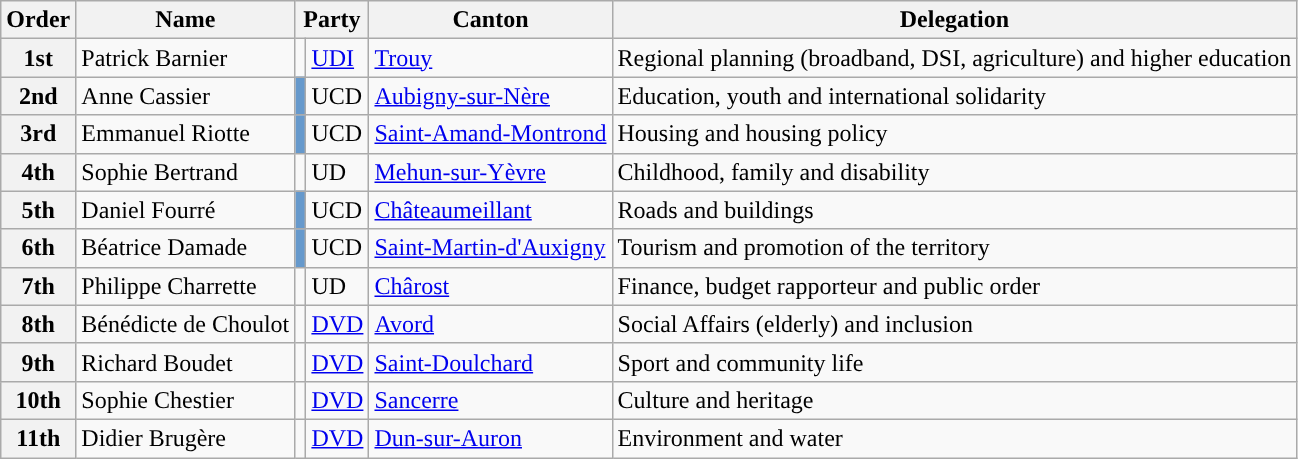<table class="wikitable">
<tr>
<th>Order</th>
<th>Name</th>
<th colspan="2">Party</th>
<th>Canton</th>
<th>Delegation</th>
</tr>
<tr>
<th>1st</th>
<td>Patrick Barnier</td>
<td style="color:inherit;background:"></td>
<td><a href='#'>UDI</a></td>
<td><a href='#'>Trouy</a></td>
<td>Regional planning (broadband, DSI, agriculture) and higher education</td>
</tr>
<tr>
<th>2nd</th>
<td>Anne Cassier</td>
<td style="color:inherit;background:#6699CC"></td>
<td>UCD</td>
<td><a href='#'>Aubigny-sur-Nère</a></td>
<td>Education, youth and international solidarity</td>
</tr>
<tr>
<th>3rd</th>
<td>Emmanuel Riotte</td>
<td style="color:inherit;background:#6699CC"></td>
<td>UCD</td>
<td><a href='#'>Saint-Amand-Montrond</a></td>
<td>Housing and housing policy</td>
</tr>
<tr>
<th>4th</th>
<td>Sophie Bertrand</td>
<td style="color:inherit;background:"></td>
<td>UD</td>
<td><a href='#'>Mehun-sur-Yèvre</a></td>
<td>Childhood, family and disability</td>
</tr>
<tr>
<th>5th</th>
<td>Daniel Fourré</td>
<td style="color:inherit;background:#6699CC"></td>
<td>UCD</td>
<td><a href='#'>Châteaumeillant</a></td>
<td>Roads and buildings</td>
</tr>
<tr>
<th>6th</th>
<td>Béatrice Damade</td>
<td style="color:inherit;background:#6699CC"></td>
<td>UCD</td>
<td><a href='#'>Saint-Martin-d'Auxigny</a></td>
<td>Tourism and promotion of the territory</td>
</tr>
<tr>
<th>7th</th>
<td>Philippe Charrette</td>
<td style="color:inherit;background:"></td>
<td>UD</td>
<td><a href='#'>Chârost</a></td>
<td>Finance, budget rapporteur and public order</td>
</tr>
<tr>
<th>8th</th>
<td>Bénédicte de Choulot</td>
<td style="color:inherit;background:"></td>
<td><a href='#'>DVD</a></td>
<td><a href='#'>Avord</a></td>
<td>Social Affairs (elderly) and inclusion</td>
</tr>
<tr>
<th>9th</th>
<td>Richard Boudet</td>
<td style="color:inherit;background:"></td>
<td><a href='#'>DVD</a></td>
<td><a href='#'>Saint-Doulchard</a></td>
<td>Sport and community life</td>
</tr>
<tr>
<th>10th</th>
<td>Sophie Chestier</td>
<td style="color:inherit;background:"></td>
<td><a href='#'>DVD</a></td>
<td><a href='#'>Sancerre</a></td>
<td>Culture and heritage</td>
</tr>
<tr>
<th>11th</th>
<td>Didier Brugère</td>
<td style="color:inherit;background:"></td>
<td><a href='#'>DVD</a></td>
<td><a href='#'>Dun-sur-Auron</a></td>
<td>Environment and water</td>
</tr>
</table>
